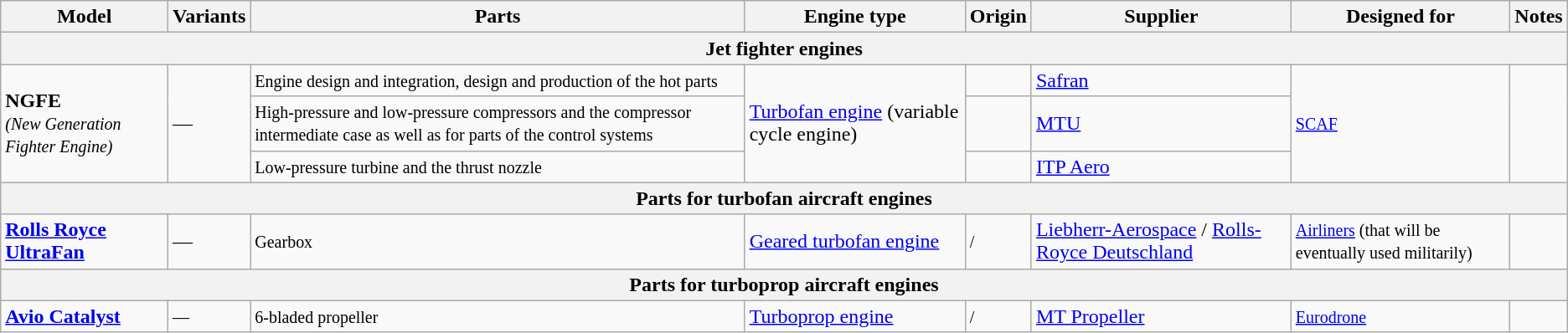<table class="wikitable sortable">
<tr>
<th>Model</th>
<th>Variants</th>
<th>Parts</th>
<th>Engine type</th>
<th>Origin</th>
<th>Supplier</th>
<th>Designed for</th>
<th>Notes</th>
</tr>
<tr>
<th colspan="8">Jet fighter engines</th>
</tr>
<tr>
<td rowspan="3"><strong>NGFE</strong><br><small><em>(New Generation Fighter Engine)</em></small></td>
<td rowspan="3">—</td>
<td><small>Engine design and integration, design and production of the hot parts</small></td>
<td rowspan="3"><a href='#'>Turbofan engine</a> (variable cycle engine)</td>
<td><small></small></td>
<td><a href='#'>Safran</a></td>
<td rowspan="3"><a href='#'><small>SCAF</small></a></td>
<td rowspan="3"></td>
</tr>
<tr>
<td><small>High-pressure and low-pressure compressors and the compressor intermediate case as well as for parts of the control systems</small></td>
<td><small></small></td>
<td><a href='#'>MTU</a></td>
</tr>
<tr>
<td><small>Low-pressure turbine and the thrust nozzle</small></td>
<td><small></small></td>
<td><a href='#'>ITP Aero</a></td>
</tr>
<tr>
<th colspan="8">Parts for turbofan aircraft engines</th>
</tr>
<tr>
<td><strong><a href='#'>Rolls Royce UltraFan</a></strong></td>
<td>—</td>
<td><small>Gearbox</small></td>
<td><a href='#'>Geared turbofan engine</a></td>
<td><small> /</small> <small></small></td>
<td><a href='#'>Liebherr-Aerospace</a> / <a href='#'>Rolls-Royce Deutschland</a></td>
<td><small><a href='#'>Airliners</a> (that will be eventually used militarily)</small></td>
<td></td>
</tr>
<tr>
<th colspan="8">Parts for turboprop aircraft engines</th>
</tr>
<tr>
<td><a href='#'><strong>Avio Catalyst</strong></a></td>
<td><small>—</small></td>
<td><small>6-bladed propeller</small></td>
<td><a href='#'>Turboprop engine</a></td>
<td><small> /</small> <small></small></td>
<td><a href='#'>MT Propeller</a></td>
<td><small><a href='#'>Eurodrone</a></small></td>
<td></td>
</tr>
</table>
